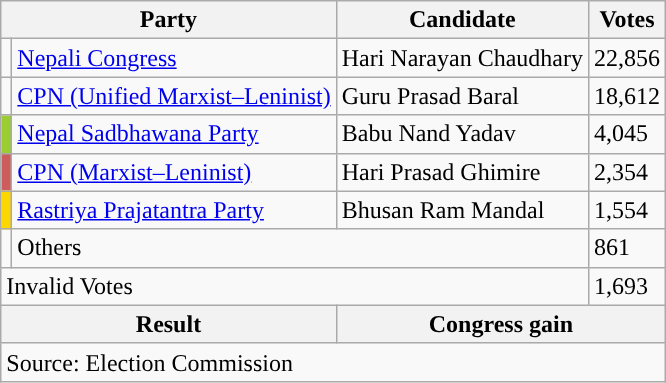<table class="wikitable">
<tr>
<th colspan="2">Party</th>
<th>Candidate</th>
<th>Votes</th>
</tr>
<tr>
<td style="background-color:"></td>
<td><a href='#'>Nepali Congress</a></td>
<td>Hari Narayan Chaudhary</td>
<td>22,856</td>
</tr>
<tr>
<td style="background-color:"></td>
<td><a href='#'>CPN (Unified Marxist–Leninist)</a></td>
<td>Guru Prasad Baral</td>
<td>18,612</td>
</tr>
<tr>
<td style="background-color:yellowgreen"></td>
<td><a href='#'>Nepal Sadbhawana Party</a></td>
<td>Babu Nand Yadav</td>
<td>4,045</td>
</tr>
<tr>
<td style="background-color:indianred"></td>
<td><a href='#'>CPN (Marxist–Leninist)</a></td>
<td>Hari Prasad Ghimire</td>
<td>2,354</td>
</tr>
<tr>
<td style="background-color:gold"></td>
<td><a href='#'>Rastriya Prajatantra Party</a></td>
<td>Bhusan Ram Mandal</td>
<td>1,554</td>
</tr>
<tr>
<td></td>
<td colspan="2">Others</td>
<td>861</td>
</tr>
<tr>
<td colspan="3">Invalid Votes</td>
<td>1,693</td>
</tr>
<tr>
<th colspan="2">Result</th>
<th colspan="2">Congress gain</th>
</tr>
<tr>
<td colspan="4">Source: Election Commission</td>
</tr>
</table>
